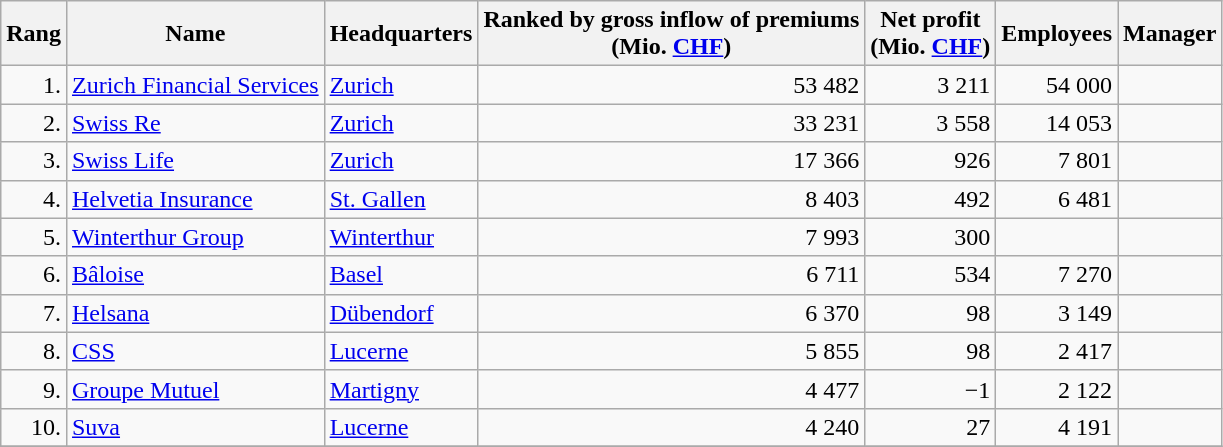<table class="wikitable sortable">
<tr>
<th>Rang</th>
<th>Name</th>
<th>Headquarters</th>
<th>Ranked by gross inflow of premiums<br>(Mio. <a href='#'>CHF</a>)</th>
<th data-sort-type="number">Net profit<br>(Mio. <a href='#'>CHF</a>)</th>
<th>Employees</th>
<th>Manager</th>
</tr>
<tr>
<td align="right">1.</td>
<td><a href='#'>Zurich Financial Services</a></td>
<td><a href='#'>Zurich</a></td>
<td align="right">53 482</td>
<td align="right">3 211</td>
<td align="right">54 000</td>
<td></td>
</tr>
<tr>
<td align="right">2.</td>
<td><a href='#'>Swiss Re</a></td>
<td><a href='#'>Zurich</a></td>
<td align="right">33 231</td>
<td align="right">3 558</td>
<td align="right">14 053</td>
<td></td>
</tr>
<tr>
<td align="right">3.</td>
<td><a href='#'>Swiss Life</a></td>
<td><a href='#'>Zurich</a></td>
<td align="right">17 366</td>
<td align="right">926</td>
<td align="right">7 801</td>
<td></td>
</tr>
<tr>
<td align="right">4.</td>
<td><a href='#'>Helvetia Insurance</a></td>
<td><a href='#'>St. Gallen</a></td>
<td align="right">8 403</td>
<td align="right">492</td>
<td align="right">6 481</td>
<td></td>
</tr>
<tr>
<td align="right">5.</td>
<td><a href='#'>Winterthur Group</a></td>
<td><a href='#'>Winterthur</a></td>
<td align="right">7 993</td>
<td align="right">300</td>
<td align="right"></td>
<td></td>
</tr>
<tr>
<td align="right">6.</td>
<td><a href='#'>Bâloise</a></td>
<td><a href='#'>Basel</a></td>
<td align="right">6 711</td>
<td align="right">534</td>
<td align="right">7 270</td>
<td></td>
</tr>
<tr>
<td align="right">7.</td>
<td><a href='#'>Helsana</a></td>
<td><a href='#'>Dübendorf</a></td>
<td align="right">6 370</td>
<td align="right">98</td>
<td align="right">3 149</td>
<td></td>
</tr>
<tr>
<td align="right">8.</td>
<td><a href='#'>CSS</a></td>
<td><a href='#'>Lucerne</a></td>
<td align="right">5 855</td>
<td align="right">98</td>
<td align="right">2 417</td>
<td></td>
</tr>
<tr>
<td align="right">9.</td>
<td><a href='#'>Groupe Mutuel</a></td>
<td><a href='#'>Martigny</a></td>
<td align="right">4 477</td>
<td align="right">−1</td>
<td align="right">2 122</td>
<td></td>
</tr>
<tr>
<td align="right">10.</td>
<td><a href='#'>Suva</a></td>
<td><a href='#'>Lucerne</a></td>
<td align="right">4 240</td>
<td align="right">27</td>
<td align="right">4 191</td>
<td></td>
</tr>
<tr>
</tr>
</table>
